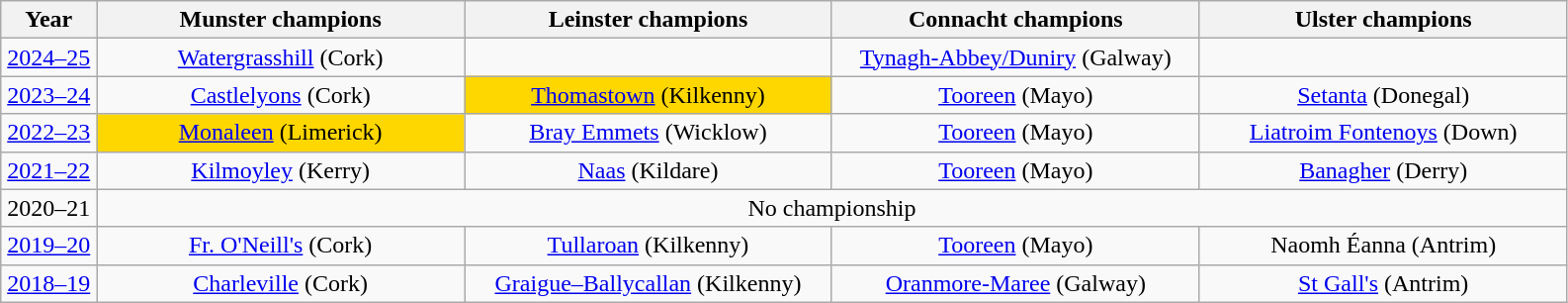<table class="wikitable sortable" style="text-align:center">
<tr>
<th width="6%"><strong>Year</strong></th>
<th width="23%"><strong>Munster champions</strong></th>
<th width="23%"><strong>Leinster champions</strong></th>
<th width="23%"><strong>Connacht champions</strong></th>
<th width="23%"><strong>Ulster champions</strong></th>
</tr>
<tr>
<td><a href='#'>2024–25</a></td>
<td><a href='#'>Watergrasshill</a> (Cork)</td>
<td></td>
<td><a href='#'>Tynagh-Abbey/Duniry</a> (Galway)</td>
<td></td>
</tr>
<tr>
<td><a href='#'>2023–24</a></td>
<td><a href='#'>Castlelyons</a> (Cork)</td>
<td bgcolor=gold><a href='#'>Thomastown</a> (Kilkenny)</td>
<td><a href='#'>Tooreen</a> (Mayo)</td>
<td><a href='#'>Setanta</a> (Donegal)</td>
</tr>
<tr>
<td><a href='#'>2022–23</a></td>
<td bgcolor=gold><a href='#'>Monaleen</a> (Limerick)</td>
<td><a href='#'>Bray Emmets</a> (Wicklow)</td>
<td><a href='#'>Tooreen</a> (Mayo)</td>
<td><a href='#'>Liatroim Fontenoys</a> (Down)</td>
</tr>
<tr>
<td><a href='#'>2021–22</a></td>
<td><a href='#'>Kilmoyley</a> (Kerry)</td>
<td><a href='#'>Naas</a> (Kildare)</td>
<td><a href='#'>Tooreen</a> (Mayo)</td>
<td><a href='#'>Banagher</a> (Derry)</td>
</tr>
<tr>
<td>2020–21</td>
<td colspan="4">No championship</td>
</tr>
<tr>
<td><a href='#'>2019–20</a></td>
<td><a href='#'>Fr. O'Neill's</a> (Cork)</td>
<td><a href='#'>Tullaroan</a> (Kilkenny)</td>
<td><a href='#'>Tooreen</a> (Mayo)</td>
<td>Naomh Éanna  (Antrim)</td>
</tr>
<tr>
<td><a href='#'>2018–19</a></td>
<td><a href='#'>Charleville</a> (Cork)</td>
<td><a href='#'>Graigue–Ballycallan</a> (Kilkenny)</td>
<td><a href='#'>Oranmore-Maree</a> (Galway)</td>
<td><a href='#'>St Gall's</a> (Antrim)</td>
</tr>
</table>
